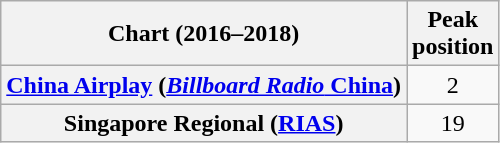<table class="wikitable sortable plainrowheaders" style="text-align:center">
<tr>
<th scope="col">Chart (2016–2018)</th>
<th scope="col">Peak<br>position</th>
</tr>
<tr>
<th scope="row"><a href='#'>China Airplay</a> (<a href='#'><em>Billboard Radio</em> China</a>)</th>
<td>2</td>
</tr>
<tr>
<th scope="row">Singapore Regional (<a href='#'>RIAS</a>)</th>
<td>19</td>
</tr>
</table>
